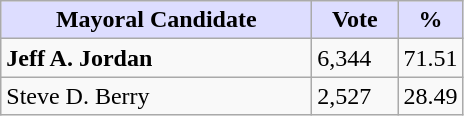<table class="wikitable">
<tr>
<th style="background:#ddf; width:200px;">Mayoral Candidate</th>
<th style="background:#ddf; width:50px;">Vote</th>
<th style="background:#ddf; width:30px;">%</th>
</tr>
<tr>
<td><strong>Jeff A. Jordan</strong></td>
<td>6,344</td>
<td>71.51</td>
</tr>
<tr>
<td>Steve D. Berry</td>
<td>2,527</td>
<td>28.49</td>
</tr>
</table>
